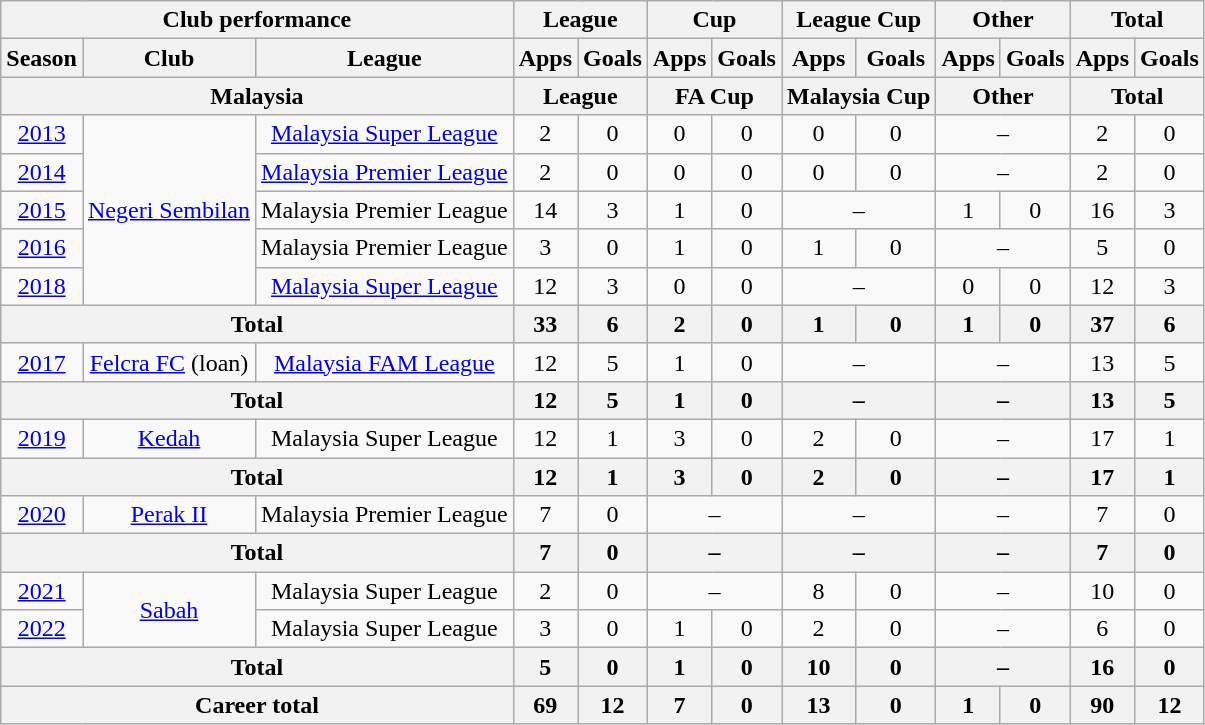<table class="wikitable" style="text-align:center">
<tr>
<th colspan=3>Club performance</th>
<th colspan=2>League</th>
<th colspan=2>Cup</th>
<th colspan=2>League Cup</th>
<th colspan=2>Other</th>
<th colspan=2>Total</th>
</tr>
<tr>
<th>Season</th>
<th>Club</th>
<th>League</th>
<th>Apps</th>
<th>Goals</th>
<th>Apps</th>
<th>Goals</th>
<th>Apps</th>
<th>Goals</th>
<th>Apps</th>
<th>Goals</th>
<th>Apps</th>
<th>Goals</th>
</tr>
<tr>
<th colspan=3>Malaysia</th>
<th colspan=2>League</th>
<th colspan=2>FA Cup</th>
<th colspan=2>Malaysia Cup</th>
<th colspan=2>Other</th>
<th colspan=2>Total</th>
</tr>
<tr>
<td><a href='#'>2013</a></td>
<td rowspan="5"><a href='#'>Negeri Sembilan</a></td>
<td rowspan="1"><a href='#'>Malaysia Super League</a></td>
<td>2</td>
<td>0</td>
<td>0</td>
<td>0</td>
<td>0</td>
<td>0</td>
<td colspan="2">–</td>
<td>2</td>
<td>0</td>
</tr>
<tr>
<td><a href='#'>2014</a></td>
<td rowspan="1"><a href='#'>Malaysia Premier League</a></td>
<td>2</td>
<td>0</td>
<td>0</td>
<td>0</td>
<td>0</td>
<td>0</td>
<td colspan="2">–</td>
<td>2</td>
<td>0</td>
</tr>
<tr>
<td><a href='#'>2015</a></td>
<td rowspan="1">Malaysia Premier League</td>
<td>14</td>
<td>3</td>
<td>1</td>
<td>0</td>
<td colspan="2">–</td>
<td>1</td>
<td>0</td>
<td>16</td>
<td>3</td>
</tr>
<tr>
<td><a href='#'>2016</a></td>
<td rowspan="1">Malaysia Premier League</td>
<td>3</td>
<td>0</td>
<td>1</td>
<td>0</td>
<td>1</td>
<td>0</td>
<td colspan="2">–</td>
<td>5</td>
<td>0</td>
</tr>
<tr>
<td><a href='#'>2018</a></td>
<td rowspan="1"><a href='#'>Malaysia Super League</a></td>
<td>12</td>
<td>3</td>
<td>0</td>
<td>0</td>
<td colspan="2">–</td>
<td>0</td>
<td>0</td>
<td>12</td>
<td>3</td>
</tr>
<tr>
<th colspan=3>Total</th>
<th>33</th>
<th>6</th>
<th>2</th>
<th>0</th>
<th>1</th>
<th>0</th>
<th>1</th>
<th>0</th>
<th>37</th>
<th>6</th>
</tr>
<tr>
<td><a href='#'>2017</a></td>
<td rowspan="1"><a href='#'>Felcra FC</a> (loan)</td>
<td rowspan="1"><a href='#'>Malaysia FAM League</a></td>
<td>12</td>
<td>5</td>
<td>1</td>
<td>0</td>
<td colspan="2">–</td>
<td colspan="2">–</td>
<td>13</td>
<td>5</td>
</tr>
<tr>
<th colspan=3>Total</th>
<th>12</th>
<th>5</th>
<th>1</th>
<th>0</th>
<th colspan="2">–</th>
<th colspan="2">–</th>
<th>13</th>
<th>5</th>
</tr>
<tr>
<td><a href='#'>2019</a></td>
<td rowspan="1"><a href='#'>Kedah</a></td>
<td rowspan="1">Malaysia Super League</td>
<td>12</td>
<td>1</td>
<td>3</td>
<td>0</td>
<td>2</td>
<td>0</td>
<td colspan="2">–</td>
<td>17</td>
<td>1</td>
</tr>
<tr>
<th colspan=3>Total</th>
<th>12</th>
<th>1</th>
<th>3</th>
<th>0</th>
<th>2</th>
<th>0</th>
<th colspan="2">–</th>
<th>17</th>
<th>1</th>
</tr>
<tr>
<td><a href='#'>2020</a></td>
<td rowspan="1"><a href='#'>Perak II</a></td>
<td rowspan="1">Malaysia Premier League</td>
<td>7</td>
<td>0</td>
<td colspan="2">–</td>
<td colspan="2">–</td>
<td colspan="2">–</td>
<td>7</td>
<td>0</td>
</tr>
<tr>
<th colspan=3>Total</th>
<th>7</th>
<th>0</th>
<th colspan="2">–</th>
<th colspan="2">–</th>
<th colspan="2">–</th>
<th>7</th>
<th>0</th>
</tr>
<tr>
<td><a href='#'>2021</a></td>
<td rowspan="2"><a href='#'>Sabah</a></td>
<td rowspan="1">Malaysia Super League</td>
<td>2</td>
<td>0</td>
<td colspan="2">–</td>
<td>8</td>
<td>0</td>
<td colspan="2">–</td>
<td>10</td>
<td>0</td>
</tr>
<tr>
<td><a href='#'>2022</a></td>
<td>Malaysia Super League</td>
<td>3</td>
<td>0</td>
<td>1</td>
<td>0</td>
<td>2</td>
<td>0</td>
<td colspan="2">–</td>
<td>6</td>
<td>0</td>
</tr>
<tr>
<th colspan=3>Total</th>
<th>5</th>
<th>0</th>
<th>1</th>
<th>0</th>
<th>10</th>
<th>0</th>
<th colspan="2">–</th>
<th>16</th>
<th>0</th>
</tr>
<tr>
<th colspan=3>Career total</th>
<th>69</th>
<th>12</th>
<th>7</th>
<th>0</th>
<th>13</th>
<th>0</th>
<th>1</th>
<th>0</th>
<th>90</th>
<th>12</th>
</tr>
</table>
